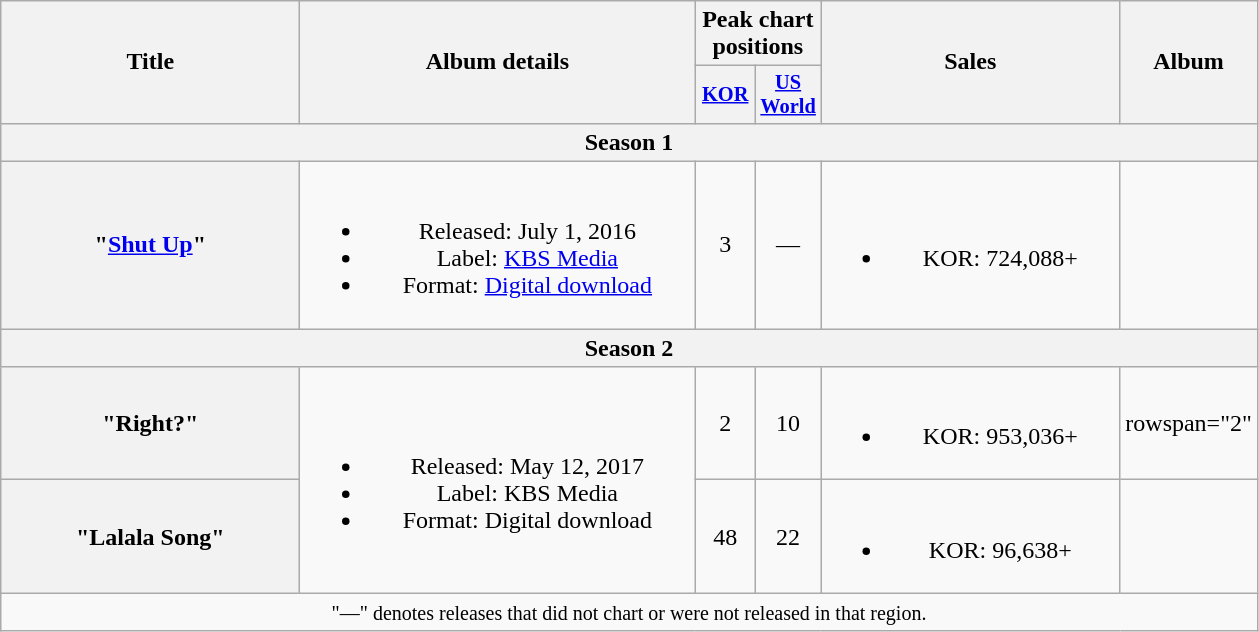<table class="wikitable plainrowheaders" style="text-align:center;">
<tr>
<th rowspan=2 style="width:12em;">Title</th>
<th rowspan=2 style="width:16em;">Album details</th>
<th colspan=2>Peak chart<br>positions</th>
<th rowspan=2 style="width:12em;">Sales</th>
<th rowspan=2>Album</th>
</tr>
<tr>
<th style="width:2.5em;font-size:85%;"><a href='#'>KOR</a><br></th>
<th style="width:2.5em;font-size:85%;"><a href='#'>US<br>World</a><br></th>
</tr>
<tr>
<th scope="col" colspan="6">Season 1</th>
</tr>
<tr>
<th scope=row>"<a href='#'>Shut Up</a>"<br></th>
<td><br><ul><li>Released: July 1, 2016</li><li>Label: <a href='#'>KBS Media</a></li><li>Format: <a href='#'>Digital download</a></li></ul></td>
<td>3</td>
<td>—</td>
<td><br><ul><li>KOR: 724,088+</li></ul></td>
<td></td>
</tr>
<tr>
<th scope="col" colspan="6">Season 2</th>
</tr>
<tr>
<th scope=row>"Right?" </th>
<td rowspan="2"><br><ul><li>Released: May 12, 2017</li><li>Label: KBS Media</li><li>Format: Digital download</li></ul></td>
<td>2</td>
<td>10</td>
<td><br><ul><li>KOR: 953,036+</li></ul></td>
<td>rowspan="2" </td>
</tr>
<tr>
<th scope=row>"Lalala Song" </th>
<td>48</td>
<td>22</td>
<td><br><ul><li>KOR: 96,638+</li></ul></td>
</tr>
<tr>
<td colspan="7"><small>"—" denotes releases that did not chart or were not released in that region.</small></td>
</tr>
</table>
